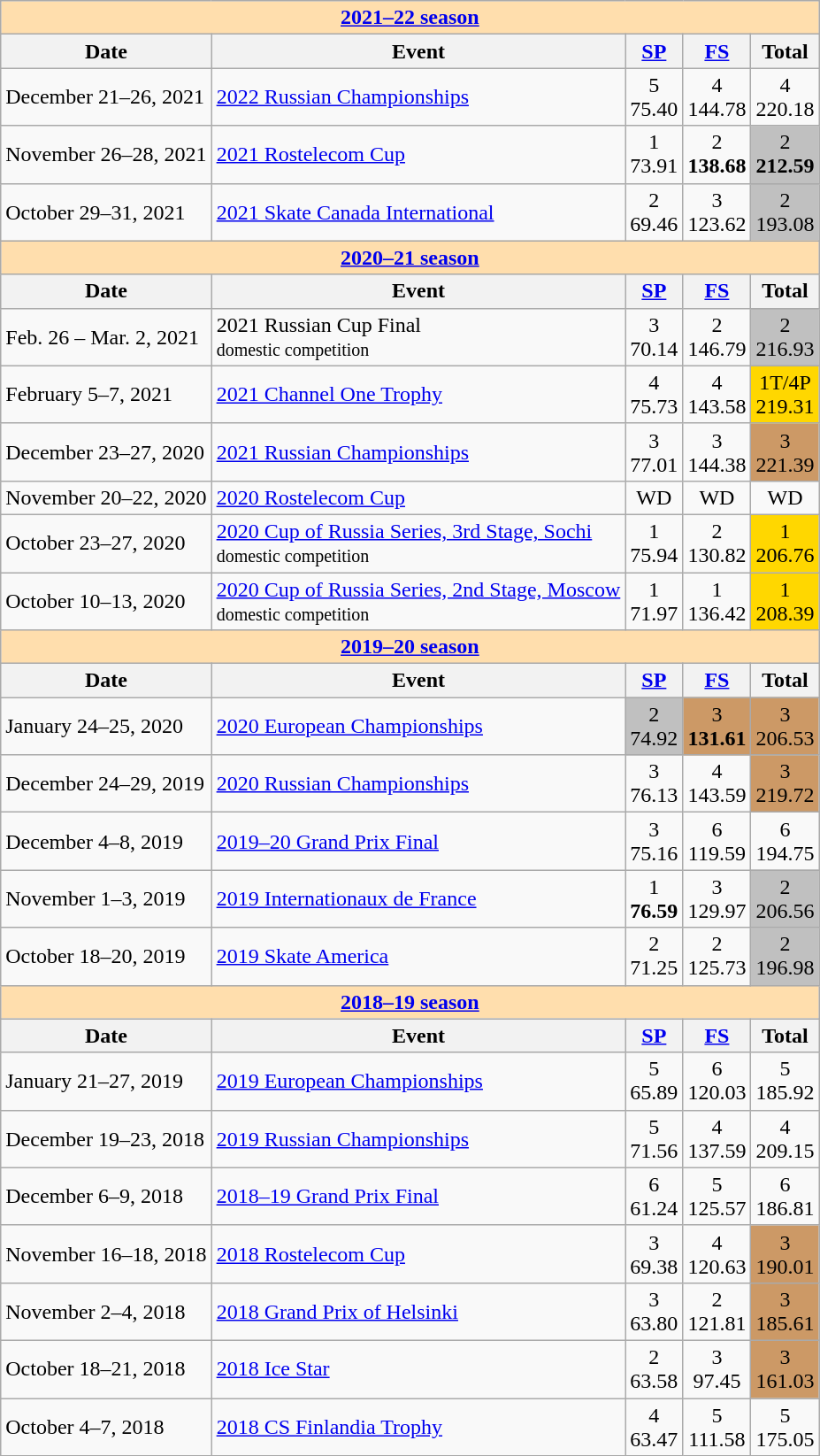<table class="wikitable">
<tr>
<td style="background-color: #ffdead;" colspan=5 align=center><a href='#'><strong>2021–22 season</strong></a></td>
</tr>
<tr>
<th>Date</th>
<th>Event</th>
<th><a href='#'>SP</a></th>
<th><a href='#'>FS</a></th>
<th>Total</th>
</tr>
<tr>
<td>December 21–26, 2021</td>
<td><a href='#'>2022 Russian Championships</a></td>
<td align=center>5 <br> 75.40</td>
<td align=center>4 <br> 144.78</td>
<td align=center>4 <br> 220.18</td>
</tr>
<tr>
<td>November 26–28, 2021</td>
<td><a href='#'>2021 Rostelecom Cup</a></td>
<td align=center>1 <br> 73.91</td>
<td align=center>2 <br> <strong>138.68</strong></td>
<td align=center bgcolor=silver>2 <br> <strong>212.59</strong></td>
</tr>
<tr>
<td>October 29–31, 2021</td>
<td><a href='#'>2021 Skate Canada International</a></td>
<td align=center>2 <br> 69.46</td>
<td align=center>3 <br> 123.62</td>
<td align=center bgcolor=silver>2 <br> 193.08</td>
</tr>
<tr>
<td style="background-color: #ffdead;" colspan=5 align=center><a href='#'><strong>2020–21 season</strong></a></td>
</tr>
<tr>
<th>Date</th>
<th>Event</th>
<th><a href='#'>SP</a></th>
<th><a href='#'>FS</a></th>
<th>Total</th>
</tr>
<tr>
<td>Feb. 26 – Mar. 2, 2021</td>
<td>2021 Russian Cup Final <br> <small>domestic competition</small></td>
<td align=center>3 <br> 70.14</td>
<td align=center>2 <br> 146.79</td>
<td align=center bgcolor=silver>2 <br> 216.93</td>
</tr>
<tr>
<td>February 5–7, 2021</td>
<td><a href='#'>2021 Channel One Trophy</a></td>
<td align=center>4 <br> 75.73</td>
<td align=center>4 <br> 143.58</td>
<td align=center bgcolor=gold>1T/4P <br> 219.31</td>
</tr>
<tr>
<td>December 23–27, 2020</td>
<td><a href='#'>2021 Russian Championships</a></td>
<td align=center>3 <br> 77.01</td>
<td align=center>3 <br> 144.38</td>
<td align=center bgcolor=cc9966>3 <br> 221.39</td>
</tr>
<tr>
<td>November 20–22, 2020</td>
<td><a href='#'>2020 Rostelecom Cup</a></td>
<td align=center>WD <br></td>
<td align=center>WD <br></td>
<td align=center>WD <br></td>
</tr>
<tr>
<td>October 23–27, 2020</td>
<td><a href='#'>2020 Cup of Russia Series, 3rd Stage, Sochi</a> <br> <small>domestic competition</small></td>
<td align=center>1 <br> 75.94</td>
<td align=center>2 <br>  130.82</td>
<td align=center bgcolor=gold>1 <br> 206.76</td>
</tr>
<tr>
<td>October 10–13, 2020</td>
<td><a href='#'>2020 Cup of Russia Series, 2nd Stage, Moscow</a> <br> <small>domestic competition</small></td>
<td align=center>1 <br> 71.97</td>
<td align=center>1 <br>  136.42</td>
<td align=center bgcolor=gold>1 <br> 208.39</td>
</tr>
<tr>
<td style="background-color: #ffdead;" colspan=5 align=center><a href='#'><strong>2019–20 season</strong></a></td>
</tr>
<tr>
<th>Date</th>
<th>Event</th>
<th><a href='#'>SP</a></th>
<th><a href='#'>FS</a></th>
<th>Total</th>
</tr>
<tr>
<td>January 24–25, 2020</td>
<td><a href='#'>2020 European Championships</a></td>
<td align=center bgcolor=silver>2 <br> 74.92</td>
<td align=center bgcolor=cc9966>3 <br> <strong>131.61</strong></td>
<td align=center bgcolor=cc9966>3 <br> 206.53</td>
</tr>
<tr>
<td>December 24–29, 2019</td>
<td><a href='#'>2020 Russian Championships</a></td>
<td align=center>3 <br> 76.13</td>
<td align=center>4 <br> 143.59</td>
<td align=center bgcolor=cc9966>3 <br> 219.72</td>
</tr>
<tr>
<td>December 4–8, 2019</td>
<td><a href='#'>2019–20 Grand Prix Final</a></td>
<td align=center>3 <br> 75.16</td>
<td align=center>6 <br> 119.59</td>
<td align=center>6 <br> 194.75</td>
</tr>
<tr>
<td>November 1–3, 2019</td>
<td><a href='#'>2019 Internationaux de France</a></td>
<td align=center>1 <br> <strong>76.59</strong></td>
<td align=center>3 <br> 129.97</td>
<td align=center bgcolor=silver>2 <br> 206.56</td>
</tr>
<tr>
<td>October 18–20, 2019</td>
<td><a href='#'>2019 Skate America</a></td>
<td align=center>2 <br> 71.25</td>
<td align=center>2 <br> 125.73</td>
<td align=center bgcolor=silver>2 <br> 196.98</td>
</tr>
<tr>
<td style="background-color: #ffdead;" colspan=5 align=center><a href='#'><strong>2018–19 season</strong></a></td>
</tr>
<tr>
<th>Date</th>
<th>Event</th>
<th><a href='#'>SP</a></th>
<th><a href='#'>FS</a></th>
<th>Total</th>
</tr>
<tr>
<td>January 21–27, 2019</td>
<td><a href='#'>2019 European Championships</a></td>
<td align=center>5 <br> 65.89</td>
<td align=center>6 <br> 120.03</td>
<td align=center>5 <br> 185.92</td>
</tr>
<tr>
<td>December 19–23, 2018</td>
<td><a href='#'>2019 Russian Championships</a></td>
<td align=center>5 <br> 71.56</td>
<td align=center>4 <br> 137.59</td>
<td align=center>4 <br> 209.15</td>
</tr>
<tr>
<td>December 6–9, 2018</td>
<td><a href='#'>2018–19 Grand Prix Final</a></td>
<td align=center>6 <br> 61.24</td>
<td align=center>5 <br> 125.57</td>
<td align=center>6 <br> 186.81</td>
</tr>
<tr>
<td>November 16–18, 2018</td>
<td><a href='#'>2018 Rostelecom Cup</a></td>
<td align=center>3 <br> 69.38</td>
<td align=center>4 <br> 120.63</td>
<td align=center bgcolor=cc9966>3 <br> 190.01</td>
</tr>
<tr>
<td>November 2–4, 2018</td>
<td><a href='#'>2018 Grand Prix of Helsinki</a></td>
<td align=center>3 <br> 63.80</td>
<td align=center>2 <br> 121.81</td>
<td align=center bgcolor=cc9966>3 <br> 185.61</td>
</tr>
<tr>
<td>October 18–21, 2018</td>
<td><a href='#'>2018 Ice Star</a></td>
<td align=center>2 <br> 63.58</td>
<td align=center>3 <br> 97.45</td>
<td align=center bgcolor=cc9966>3 <br> 161.03</td>
</tr>
<tr>
<td>October 4–7, 2018</td>
<td><a href='#'>2018 CS Finlandia Trophy</a></td>
<td align=center>4 <br> 63.47</td>
<td align=center>5 <br> 111.58</td>
<td align=center>5 <br> 175.05</td>
</tr>
</table>
